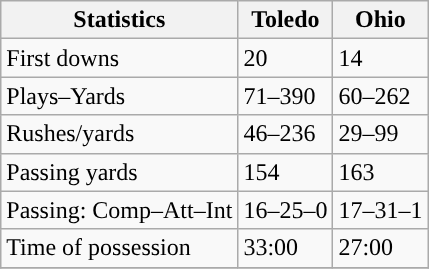<table class="wikitable" style="float: left;">
<tr>
<th>Statistics</th>
<th>Toledo</th>
<th>Ohio</th>
</tr>
<tr>
<td>First downs</td>
<td>20</td>
<td>14</td>
</tr>
<tr>
<td>Plays–Yards</td>
<td>71–390</td>
<td>60–262</td>
</tr>
<tr>
<td>Rushes/yards</td>
<td>46–236</td>
<td>29–99</td>
</tr>
<tr>
<td>Passing yards</td>
<td>154</td>
<td>163</td>
</tr>
<tr>
<td>Passing: Comp–Att–Int</td>
<td>16–25–0</td>
<td>17–31–1</td>
</tr>
<tr>
<td>Time of possession</td>
<td>33:00</td>
<td>27:00</td>
</tr>
<tr>
</tr>
</table>
